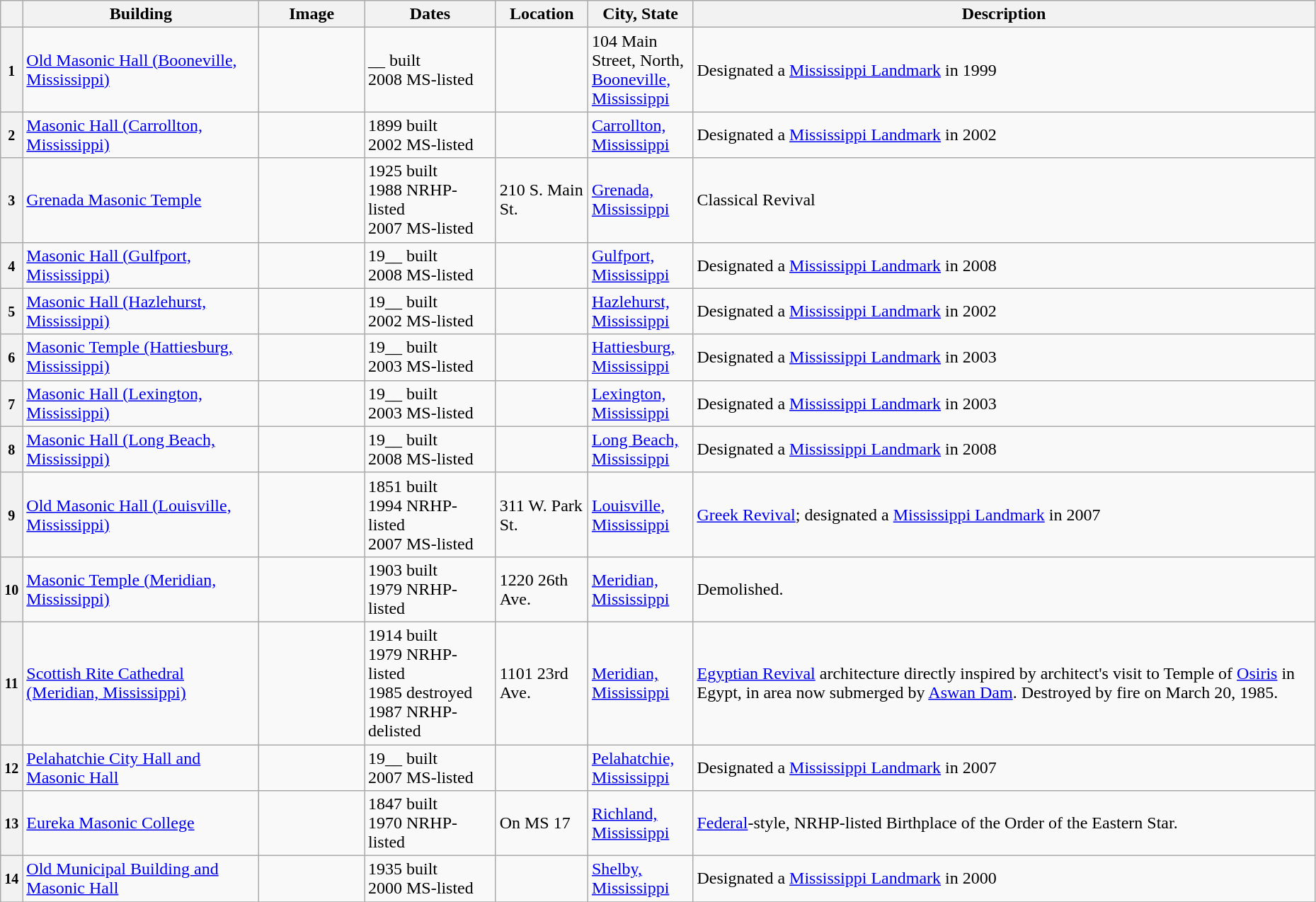<table class="wikitable sortable" style="width:98%">
<tr>
<th></th>
<th width = 18%><strong>Building</strong></th>
<th width = 8% class="unsortable"><strong>Image</strong></th>
<th width = 10%><strong>Dates</strong></th>
<th><strong>Location</strong></th>
<th width = 8%><strong>City, State</strong></th>
<th class="unsortable"><strong>Description</strong></th>
</tr>
<tr ->
<th><small>1</small></th>
<td><a href='#'>Old Masonic Hall (Booneville, Mississippi)</a></td>
<td></td>
<td>__ built<br>2008 MS-listed</td>
<td></td>
<td>104 Main Street, North, <a href='#'>Booneville, Mississippi</a></td>
<td>Designated a <a href='#'>Mississippi Landmark</a> in 1999</td>
</tr>
<tr ->
<th><small>2</small></th>
<td><a href='#'>Masonic Hall (Carrollton, Mississippi)</a></td>
<td></td>
<td>1899 built<br>2002 MS-listed</td>
<td></td>
<td><a href='#'>Carrollton, Mississippi</a></td>
<td>Designated a <a href='#'>Mississippi Landmark</a> in 2002</td>
</tr>
<tr ->
<th><small>3</small></th>
<td><a href='#'>Grenada Masonic Temple</a></td>
<td></td>
<td>1925 built<br>1988 NRHP-listed<br>2007 MS-listed</td>
<td>210 S. Main St.<br><small></small></td>
<td><a href='#'>Grenada, Mississippi</a></td>
<td>Classical Revival</td>
</tr>
<tr ->
<th><small>4</small></th>
<td><a href='#'>Masonic Hall (Gulfport, Mississippi)</a></td>
<td></td>
<td>19__ built<br>2008 MS-listed</td>
<td></td>
<td><a href='#'>Gulfport, Mississippi</a></td>
<td>Designated a <a href='#'>Mississippi Landmark</a> in 2008</td>
</tr>
<tr ->
<th><small>5</small></th>
<td><a href='#'>Masonic Hall (Hazlehurst, Mississippi)</a></td>
<td></td>
<td>19__ built<br>2002 MS-listed</td>
<td></td>
<td><a href='#'>Hazlehurst, Mississippi</a></td>
<td>Designated a <a href='#'>Mississippi Landmark</a> in 2002</td>
</tr>
<tr ->
<th><small>6</small></th>
<td><a href='#'>Masonic Temple (Hattiesburg, Mississippi)</a></td>
<td></td>
<td>19__ built<br>2003 MS-listed</td>
<td></td>
<td><a href='#'>Hattiesburg, Mississippi</a></td>
<td>Designated a <a href='#'>Mississippi Landmark</a> in 2003</td>
</tr>
<tr ->
<th><small>7</small></th>
<td><a href='#'>Masonic Hall (Lexington, Mississippi)</a></td>
<td></td>
<td>19__ built<br>2003 MS-listed</td>
<td></td>
<td><a href='#'>Lexington, Mississippi</a></td>
<td>Designated a <a href='#'>Mississippi Landmark</a> in 2003</td>
</tr>
<tr ->
<th><small>8</small></th>
<td><a href='#'>Masonic Hall (Long Beach, Mississippi)</a></td>
<td></td>
<td>19__ built<br>2008 MS-listed</td>
<td></td>
<td><a href='#'>Long Beach, Mississippi</a></td>
<td>Designated a <a href='#'>Mississippi Landmark</a> in 2008</td>
</tr>
<tr ->
<th><small>9</small></th>
<td><a href='#'>Old Masonic Hall (Louisville, Mississippi)</a></td>
<td></td>
<td>1851 built<br>1994 NRHP-listed<br>2007 MS-listed</td>
<td>311 W. Park St.<br><small></small></td>
<td><a href='#'>Louisville, Mississippi</a></td>
<td><a href='#'>Greek Revival</a>; designated a <a href='#'>Mississippi Landmark</a> in 2007</td>
</tr>
<tr ->
<th><small>10</small></th>
<td><a href='#'>Masonic Temple (Meridian, Mississippi)</a></td>
<td></td>
<td>1903 built<br>1979 NRHP-listed</td>
<td>1220 26th Ave.<br><small></small></td>
<td><a href='#'>Meridian, Mississippi</a></td>
<td>Demolished.</td>
</tr>
<tr ->
<th><small>11</small></th>
<td><a href='#'>Scottish Rite Cathedral (Meridian, Mississippi)</a></td>
<td></td>
<td>1914 built<br>1979 NRHP-listed<br>1985 destroyed<br>1987 NRHP-delisted</td>
<td>1101 23rd Ave.</td>
<td><a href='#'>Meridian, Mississippi</a></td>
<td><a href='#'>Egyptian Revival</a> architecture directly inspired by architect's visit to Temple of <a href='#'>Osiris</a> in Egypt, in area now submerged by <a href='#'>Aswan Dam</a>. Destroyed by fire on March 20, 1985.</td>
</tr>
<tr ->
<th><small>12</small></th>
<td><a href='#'>Pelahatchie City Hall and Masonic Hall</a></td>
<td></td>
<td>19__ built<br>2007 MS-listed</td>
<td></td>
<td><a href='#'>Pelahatchie, Mississippi</a></td>
<td>Designated a <a href='#'>Mississippi Landmark</a> in 2007</td>
</tr>
<tr ->
<th><small>13</small></th>
<td><a href='#'>Eureka Masonic College</a></td>
<td></td>
<td>1847 built<br>1970 NRHP-listed</td>
<td>On MS 17<br><small></small></td>
<td><a href='#'>Richland, Mississippi</a></td>
<td><a href='#'>Federal</a>-style, NRHP-listed Birthplace of the Order of the Eastern Star.</td>
</tr>
<tr ->
<th><small>14</small></th>
<td><a href='#'>Old Municipal Building and Masonic Hall</a></td>
<td></td>
<td>1935 built<br>2000 MS-listed</td>
<td></td>
<td><a href='#'>Shelby, Mississippi</a></td>
<td>Designated a <a href='#'>Mississippi Landmark</a> in 2000</td>
</tr>
<tr ->
</tr>
</table>
